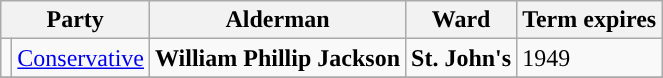<table class="wikitable">
<tr>
<th colspan="2">Party</th>
<th>Alderman</th>
<th>Ward</th>
<th>Term expires</th>
</tr>
<tr>
<td style="background-color:"></td>
<td><a href='#'>Conservative</a></td>
<td><strong>William Phillip Jackson</strong></td>
<td><strong>St. John's</strong></td>
<td>1949</td>
</tr>
<tr>
</tr>
</table>
